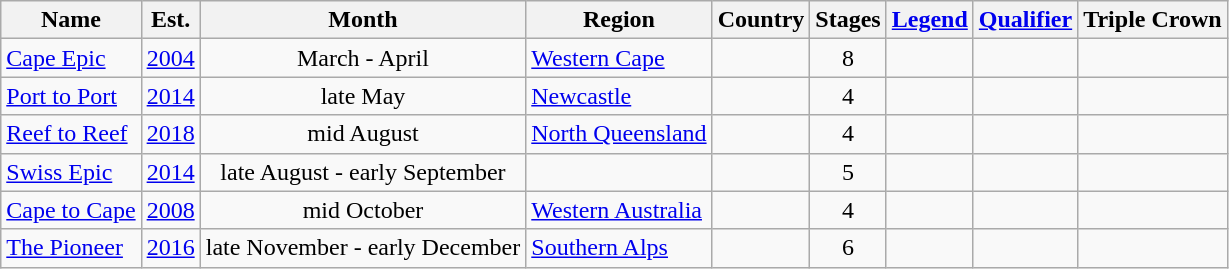<table class="wikitable sortable">
<tr>
<th>Name</th>
<th>Est.</th>
<th>Month</th>
<th>Region</th>
<th>Country</th>
<th>Stages</th>
<th><a href='#'>Legend</a></th>
<th><a href='#'>Qualifier</a></th>
<th>Triple Crown</th>
</tr>
<tr>
<td><a href='#'>Cape Epic</a></td>
<td align=center><a href='#'>2004</a></td>
<td align=center data-sort-value=1>March - April</td>
<td><a href='#'>Western Cape</a></td>
<td></td>
<td align=center>8</td>
<td></td>
<td></td>
<td></td>
</tr>
<tr>
<td><a href='#'>Port to Port</a></td>
<td align=center><a href='#'>2014</a></td>
<td align=center data-sort-value=2>late May</td>
<td><a href='#'>Newcastle</a></td>
<td></td>
<td align=center>4</td>
<td></td>
<td></td>
<td></td>
</tr>
<tr>
<td><a href='#'>Reef to Reef</a></td>
<td align=center><a href='#'>2018</a></td>
<td align=center data-sort-value=3>mid August</td>
<td><a href='#'>North Queensland</a></td>
<td></td>
<td align=center>4</td>
<td></td>
<td></td>
<td></td>
</tr>
<tr>
<td><a href='#'>Swiss Epic</a></td>
<td align=center><a href='#'>2014</a></td>
<td align=center data-sort-value=4>late August - early September</td>
<td></td>
<td></td>
<td align=center>5</td>
<td></td>
<td></td>
<td></td>
</tr>
<tr>
<td><a href='#'>Cape to Cape</a></td>
<td align=center><a href='#'>2008</a></td>
<td align=center data-sort-value=5>mid October</td>
<td><a href='#'>Western Australia</a></td>
<td></td>
<td align=center>4</td>
<td></td>
<td></td>
<td></td>
</tr>
<tr>
<td><a href='#'>The Pioneer</a></td>
<td align=center><a href='#'>2016</a></td>
<td align=center data-sort-value=6>late November - early December</td>
<td><a href='#'>Southern Alps</a></td>
<td></td>
<td align=center>6</td>
<td></td>
<td></td>
<td></td>
</tr>
</table>
